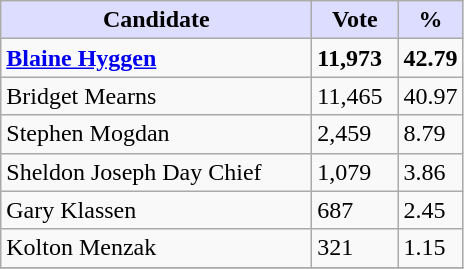<table class="wikitable">
<tr>
<th style="background:#ddf; width:200px;">Candidate</th>
<th style="background:#ddf; width:50px;">Vote</th>
<th style="background:#ddf; width:30px;">%</th>
</tr>
<tr>
<td><strong><a href='#'>Blaine Hyggen</a></strong></td>
<td><strong>11,973</strong></td>
<td><strong>42.79</strong></td>
</tr>
<tr>
<td>Bridget Mearns</td>
<td>11,465</td>
<td>40.97</td>
</tr>
<tr>
<td>Stephen Mogdan</td>
<td>2,459</td>
<td>8.79</td>
</tr>
<tr>
<td>Sheldon Joseph Day Chief</td>
<td>1,079</td>
<td>3.86</td>
</tr>
<tr>
<td>Gary Klassen</td>
<td>687</td>
<td>2.45</td>
</tr>
<tr>
<td>Kolton Menzak</td>
<td>321</td>
<td>1.15</td>
</tr>
<tr>
</tr>
</table>
